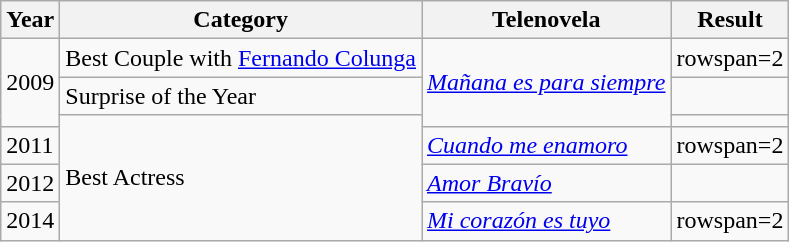<table class="wikitable">
<tr>
<th>Year</th>
<th>Category</th>
<th>Telenovela</th>
<th>Result</th>
</tr>
<tr>
<td rowspan="3">2009</td>
<td>Best Couple with <a href='#'>Fernando Colunga</a></td>
<td rowspan=3><em><a href='#'>Mañana es para siempre</a></em></td>
<td>rowspan=2 </td>
</tr>
<tr>
<td>Surprise of the Year</td>
</tr>
<tr>
<td rowspan=4>Best Actress</td>
<td></td>
</tr>
<tr>
<td>2011</td>
<td><em><a href='#'>Cuando me enamoro</a></em></td>
<td>rowspan=2 </td>
</tr>
<tr>
<td>2012</td>
<td><em><a href='#'>Amor Bravío</a></em></td>
</tr>
<tr>
<td>2014</td>
<td><em><a href='#'>Mi corazón es tuyo</a></em></td>
<td>rowspan=2 </td>
</tr>
</table>
